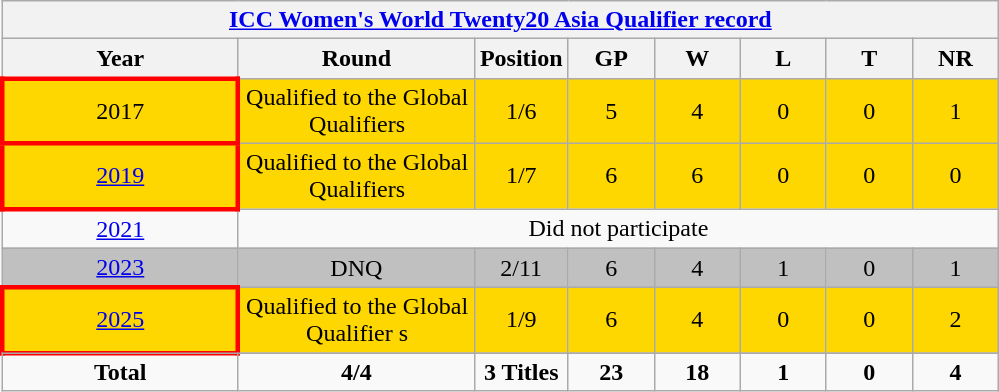<table class="wikitable" style="text-align: center;">
<tr>
<th colspan=8><a href='#'>ICC Women's World Twenty20 Asia Qualifier record</a></th>
</tr>
<tr>
<th width=150>Year</th>
<th width=150>Round</th>
<th width=50>Position</th>
<th width=50>GP</th>
<th width=50>W</th>
<th width=50>L</th>
<th width=50>T</th>
<th width=50>NR</th>
</tr>
<tr bgcolor=gold>
<td style="border: 3px solid red"> 2017</td>
<td>Qualified to the Global Qualifiers</td>
<td>1/6</td>
<td>5</td>
<td>4</td>
<td>0</td>
<td>0</td>
<td>1</td>
</tr>
<tr bgcolor=gold>
<td style="border: 3px solid red"> <a href='#'>2019</a></td>
<td>Qualified to the Global Qualifiers</td>
<td>1/7</td>
<td>6</td>
<td>6</td>
<td>0</td>
<td>0</td>
<td>0</td>
</tr>
<tr>
<td> <a href='#'>2021</a></td>
<td colspan=8>Did not participate</td>
</tr>
<tr bgcolor=silver>
<td> <a href='#'>2023</a></td>
<td>DNQ</td>
<td>2/11</td>
<td>6</td>
<td>4</td>
<td>1</td>
<td>0</td>
<td>1</td>
</tr>
<tr bgcolor=gold>
<td style="border: 3px solid red"> <a href='#'>2025</a></td>
<td>Qualified to the Global Qualifier s</td>
<td>1/9</td>
<td>6</td>
<td>4</td>
<td>0</td>
<td>0</td>
<td>2</td>
</tr>
<tr>
</tr>
<tr>
<td><strong>Total</strong></td>
<td><strong>4/4</strong></td>
<td><strong>3 Titles</strong></td>
<td><strong>23</strong></td>
<td><strong>18</strong></td>
<td><strong>1</strong></td>
<td><strong>0</strong></td>
<td><strong>4</strong></td>
</tr>
</table>
